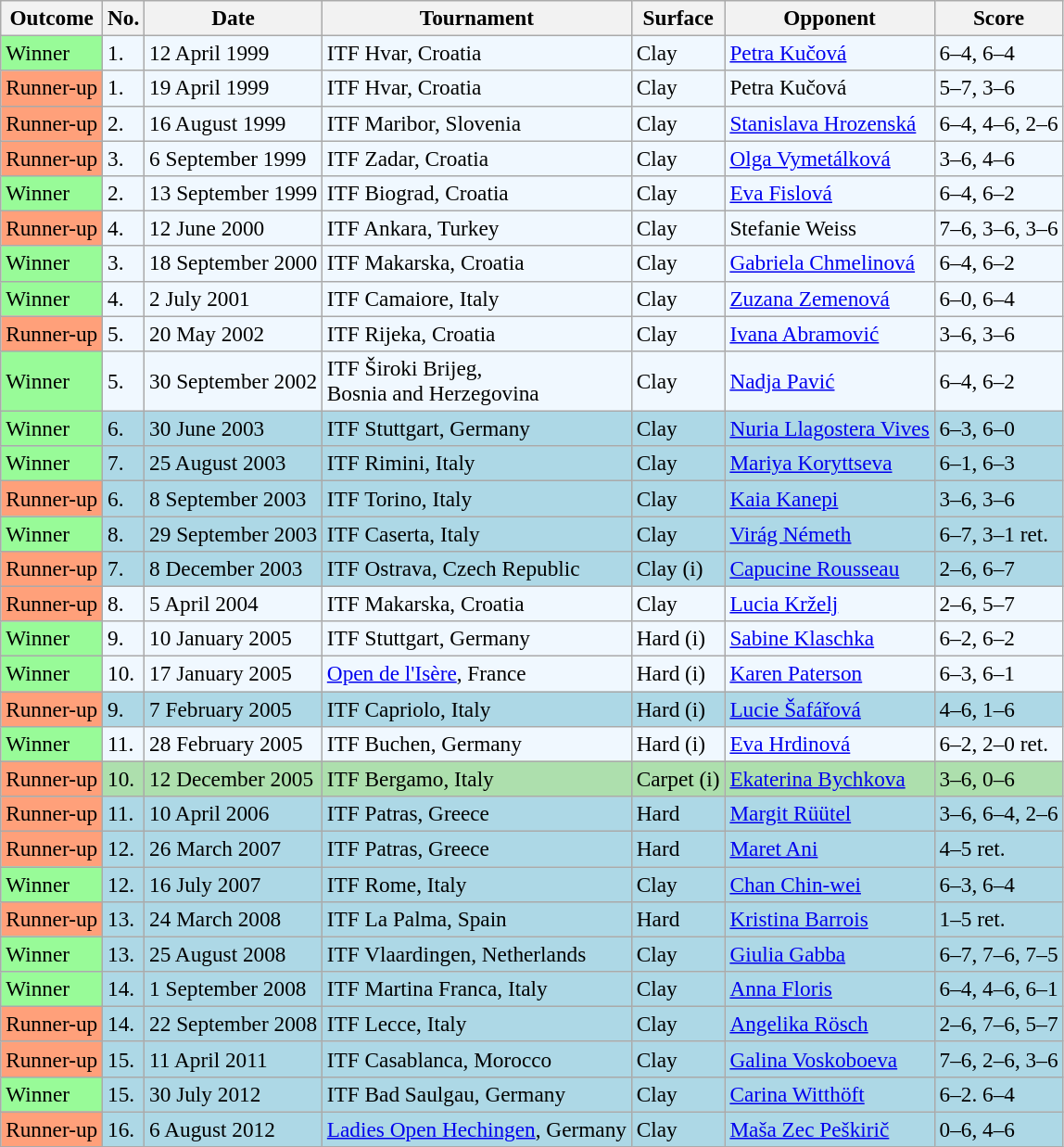<table class=wikitable style=font-size:97%>
<tr>
<th>Outcome</th>
<th>No.</th>
<th>Date</th>
<th>Tournament</th>
<th>Surface</th>
<th>Opponent</th>
<th>Score</th>
</tr>
<tr style="background:#f0f8ff;">
<td bgcolor=98FB98>Winner</td>
<td>1.</td>
<td>12 April 1999</td>
<td>ITF Hvar, Croatia</td>
<td>Clay</td>
<td> <a href='#'>Petra Kučová</a></td>
<td>6–4, 6–4</td>
</tr>
<tr style="background:#f0f8ff;">
<td bgcolor=#FFA07A>Runner-up</td>
<td>1.</td>
<td>19 April 1999</td>
<td>ITF Hvar, Croatia</td>
<td>Clay</td>
<td> Petra Kučová</td>
<td>5–7, 3–6</td>
</tr>
<tr style="background:#f0f8ff;">
<td bgcolor=#FFA07A>Runner-up</td>
<td>2.</td>
<td>16 August 1999</td>
<td>ITF Maribor, Slovenia</td>
<td>Clay</td>
<td> <a href='#'>Stanislava Hrozenská</a></td>
<td>6–4, 4–6, 2–6</td>
</tr>
<tr style="background:#f0f8ff;">
<td bgcolor=#FFA07A>Runner-up</td>
<td>3.</td>
<td>6 September 1999</td>
<td>ITF Zadar, Croatia</td>
<td>Clay</td>
<td> <a href='#'>Olga Vymetálková</a></td>
<td>3–6, 4–6</td>
</tr>
<tr style="background:#f0f8ff;">
<td bgcolor=98FB98>Winner</td>
<td>2.</td>
<td>13 September 1999</td>
<td>ITF Biograd, Croatia</td>
<td>Clay</td>
<td> <a href='#'>Eva Fislová</a></td>
<td>6–4, 6–2</td>
</tr>
<tr style="background:#f0f8ff;">
<td bgcolor=#FFA07A>Runner-up</td>
<td>4.</td>
<td>12 June 2000</td>
<td>ITF Ankara, Turkey</td>
<td>Clay</td>
<td> Stefanie Weiss</td>
<td>7–6, 3–6, 3–6</td>
</tr>
<tr style="background:#f0f8ff;">
<td bgcolor=98FB98>Winner</td>
<td>3.</td>
<td>18 September 2000</td>
<td>ITF Makarska, Croatia</td>
<td>Clay</td>
<td> <a href='#'>Gabriela Chmelinová</a></td>
<td>6–4, 6–2</td>
</tr>
<tr style="background:#f0f8ff;">
<td bgcolor=98FB98>Winner</td>
<td>4.</td>
<td>2 July 2001</td>
<td>ITF Camaiore, Italy</td>
<td>Clay</td>
<td> <a href='#'>Zuzana Zemenová</a></td>
<td>6–0, 6–4</td>
</tr>
<tr style="background:#f0f8ff;">
<td bgcolor=#FFA07A>Runner-up</td>
<td>5.</td>
<td>20 May 2002</td>
<td>ITF Rijeka, Croatia</td>
<td>Clay</td>
<td> <a href='#'>Ivana Abramović</a></td>
<td>3–6, 3–6</td>
</tr>
<tr style="background:#f0f8ff;">
<td bgcolor=98FB98>Winner</td>
<td>5.</td>
<td>30 September 2002</td>
<td>ITF Široki Brijeg, <br>Bosnia and Herzegovina</td>
<td>Clay</td>
<td> <a href='#'>Nadja Pavić</a></td>
<td>6–4, 6–2</td>
</tr>
<tr style="background:lightblue;">
<td bgcolor=98FB98>Winner</td>
<td>6.</td>
<td>30 June 2003</td>
<td>ITF Stuttgart, Germany</td>
<td>Clay</td>
<td> <a href='#'>Nuria Llagostera Vives</a></td>
<td>6–3, 6–0</td>
</tr>
<tr style="background:lightblue;">
<td bgcolor=98FB98>Winner</td>
<td>7.</td>
<td>25 August 2003</td>
<td>ITF Rimini, Italy</td>
<td>Clay</td>
<td> <a href='#'>Mariya Koryttseva</a></td>
<td>6–1, 6–3</td>
</tr>
<tr style="background:lightblue;">
<td bgcolor=#FFA07A>Runner-up</td>
<td>6.</td>
<td>8 September 2003</td>
<td>ITF Torino, Italy</td>
<td>Clay</td>
<td> <a href='#'>Kaia Kanepi</a></td>
<td>3–6, 3–6</td>
</tr>
<tr style="background:lightblue;">
<td bgcolor=98FB98>Winner</td>
<td>8.</td>
<td>29 September 2003</td>
<td>ITF Caserta, Italy</td>
<td>Clay</td>
<td> <a href='#'>Virág Németh</a></td>
<td>6–7, 3–1 ret.</td>
</tr>
<tr style="background:lightblue;">
<td bgcolor=#FFA07A>Runner-up</td>
<td>7.</td>
<td>8 December 2003</td>
<td>ITF Ostrava, Czech Republic</td>
<td>Clay (i)</td>
<td> <a href='#'>Capucine Rousseau</a></td>
<td>2–6, 6–7</td>
</tr>
<tr style="background:#f0f8ff;">
<td bgcolor=#FFA07A>Runner-up</td>
<td>8.</td>
<td>5 April 2004</td>
<td>ITF Makarska, Croatia</td>
<td>Clay</td>
<td> <a href='#'>Lucia Krželj</a></td>
<td>2–6, 5–7</td>
</tr>
<tr style="background:#f0f8ff;">
<td bgcolor=98FB98>Winner</td>
<td>9.</td>
<td>10 January 2005</td>
<td>ITF Stuttgart, Germany</td>
<td>Hard (i)</td>
<td> <a href='#'>Sabine Klaschka</a></td>
<td>6–2, 6–2</td>
</tr>
<tr style="background:#f0f8ff;">
<td bgcolor=98FB98>Winner</td>
<td>10.</td>
<td>17 January 2005</td>
<td><a href='#'>Open de l'Isère</a>, France</td>
<td>Hard (i)</td>
<td> <a href='#'>Karen Paterson</a></td>
<td>6–3, 6–1</td>
</tr>
<tr style="background:lightblue;">
<td bgcolor=#FFA07A>Runner-up</td>
<td>9.</td>
<td>7 February 2005</td>
<td>ITF Capriolo, Italy</td>
<td>Hard (i)</td>
<td> <a href='#'>Lucie Šafářová</a></td>
<td>4–6, 1–6</td>
</tr>
<tr style="background:#f0f8ff;">
<td bgcolor=98FB98>Winner</td>
<td>11.</td>
<td>28 February 2005</td>
<td>ITF Buchen, Germany</td>
<td>Hard (i)</td>
<td> <a href='#'>Eva Hrdinová</a></td>
<td>6–2, 2–0 ret.</td>
</tr>
<tr style="background:#addfad;">
<td bgcolor=#FFA07A>Runner-up</td>
<td>10.</td>
<td>12 December 2005</td>
<td>ITF Bergamo, Italy</td>
<td>Carpet (i)</td>
<td> <a href='#'>Ekaterina Bychkova</a></td>
<td>3–6, 0–6</td>
</tr>
<tr style="background:lightblue;">
<td bgcolor=#FFA07A>Runner-up</td>
<td>11.</td>
<td>10 April 2006</td>
<td>ITF Patras, Greece</td>
<td>Hard</td>
<td> <a href='#'>Margit Rüütel</a></td>
<td>3–6, 6–4, 2–6</td>
</tr>
<tr style="background:lightblue;">
<td bgcolor=#FFA07A>Runner-up</td>
<td>12.</td>
<td>26 March 2007</td>
<td>ITF Patras, Greece</td>
<td>Hard</td>
<td> <a href='#'>Maret Ani</a></td>
<td>4–5 ret.</td>
</tr>
<tr style="background:lightblue;">
<td bgcolor=98FB98>Winner</td>
<td>12.</td>
<td>16 July 2007</td>
<td>ITF Rome, Italy</td>
<td>Clay</td>
<td> <a href='#'>Chan Chin-wei</a></td>
<td>6–3, 6–4</td>
</tr>
<tr style="background:lightblue;">
<td bgcolor=#FFA07A>Runner-up</td>
<td>13.</td>
<td>24 March 2008</td>
<td>ITF La Palma, Spain</td>
<td>Hard</td>
<td> <a href='#'>Kristina Barrois</a></td>
<td>1–5 ret.</td>
</tr>
<tr style="background:lightblue;">
<td bgcolor=98FB98>Winner</td>
<td>13.</td>
<td>25 August 2008</td>
<td>ITF Vlaardingen, Netherlands</td>
<td>Clay</td>
<td> <a href='#'>Giulia Gabba</a></td>
<td>6–7, 7–6, 7–5</td>
</tr>
<tr style="background:lightblue;">
<td bgcolor=98FB98>Winner</td>
<td>14.</td>
<td>1 September 2008</td>
<td>ITF Martina Franca, Italy</td>
<td>Clay</td>
<td> <a href='#'>Anna Floris</a></td>
<td>6–4, 4–6, 6–1</td>
</tr>
<tr style="background:lightblue;">
<td bgcolor=#FFA07A>Runner-up</td>
<td>14.</td>
<td>22 September 2008</td>
<td>ITF Lecce, Italy</td>
<td>Clay</td>
<td> <a href='#'>Angelika Rösch</a></td>
<td>2–6, 7–6, 5–7</td>
</tr>
<tr style="background:lightblue;">
<td bgcolor=#FFA07A>Runner-up</td>
<td>15.</td>
<td>11 April 2011</td>
<td>ITF Casablanca, Morocco</td>
<td>Clay</td>
<td> <a href='#'>Galina Voskoboeva</a></td>
<td>7–6, 2–6, 3–6</td>
</tr>
<tr style="background:lightblue;">
<td bgcolor=98FB98>Winner</td>
<td>15.</td>
<td>30 July 2012</td>
<td>ITF Bad Saulgau, Germany</td>
<td>Clay</td>
<td> <a href='#'>Carina Witthöft</a></td>
<td>6–2. 6–4</td>
</tr>
<tr style="background:lightblue;">
<td bgcolor=#FFA07A>Runner-up</td>
<td>16.</td>
<td>6 August 2012</td>
<td><a href='#'>Ladies Open Hechingen</a>, Germany</td>
<td>Clay</td>
<td> <a href='#'>Maša Zec Peškirič</a></td>
<td>0–6, 4–6</td>
</tr>
</table>
